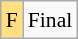<table class="wikitable" style="margin:0.5em auto; font-size:90%; line-height:1.25em;">
<tr>
<td style="background-color:#FFDF80;">F</td>
<td>Final</td>
</tr>
</table>
